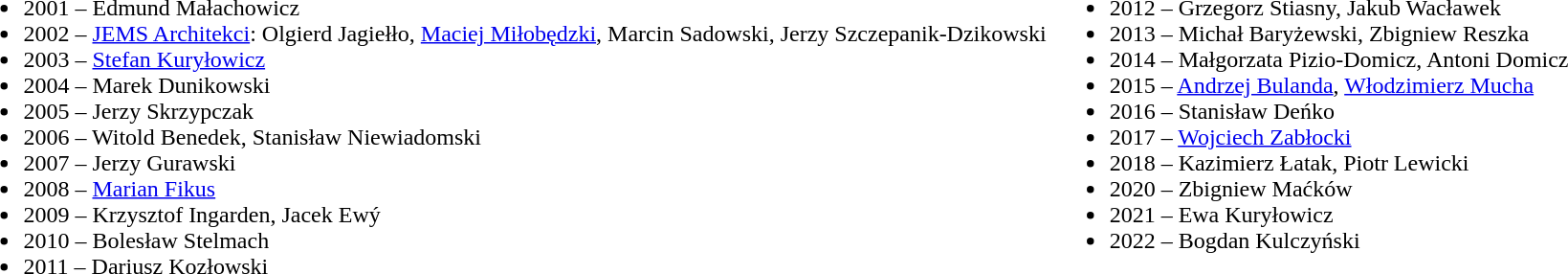<table>
<tr style="vertical-align:top;">
<td><br><ul><li>2001 – Edmund Małachowicz</li><li>2002 – <a href='#'>JEMS Architekci</a>: Olgierd Jagiełło, <a href='#'>Maciej Miłobędzki</a>, Marcin Sadowski, Jerzy Szczepanik-Dzikowski</li><li>2003 – <a href='#'>Stefan Kuryłowicz</a></li><li>2004 – Marek Dunikowski</li><li>2005 – Jerzy Skrzypczak</li><li>2006 – Witold Benedek, Stanisław Niewiadomski</li><li>2007 – Jerzy Gurawski</li><li>2008 – <a href='#'>Marian Fikus</a></li><li>2009 – Krzysztof Ingarden, Jacek Ewý</li><li>2010 – Bolesław Stelmach</li><li>2011 – Dariusz Kozłowski</li></ul></td>
<td><br><ul><li>2012 – Grzegorz Stiasny, Jakub Wacławek</li><li>2013 – Michał Baryżewski, Zbigniew Reszka</li><li>2014 – Małgorzata Pizio-Domicz, Antoni Domicz</li><li>2015 – <a href='#'>Andrzej Bulanda</a>, <a href='#'>Włodzimierz Mucha</a></li><li>2016 – Stanisław Deńko</li><li>2017 – <a href='#'>Wojciech Zabłocki</a></li><li>2018 – Kazimierz Łatak, Piotr Lewicki</li><li>2020 – Zbigniew Maćków</li><li>2021 – Ewa Kuryłowicz</li><li>2022 – Bogdan Kulczyński</li></ul></td>
</tr>
</table>
